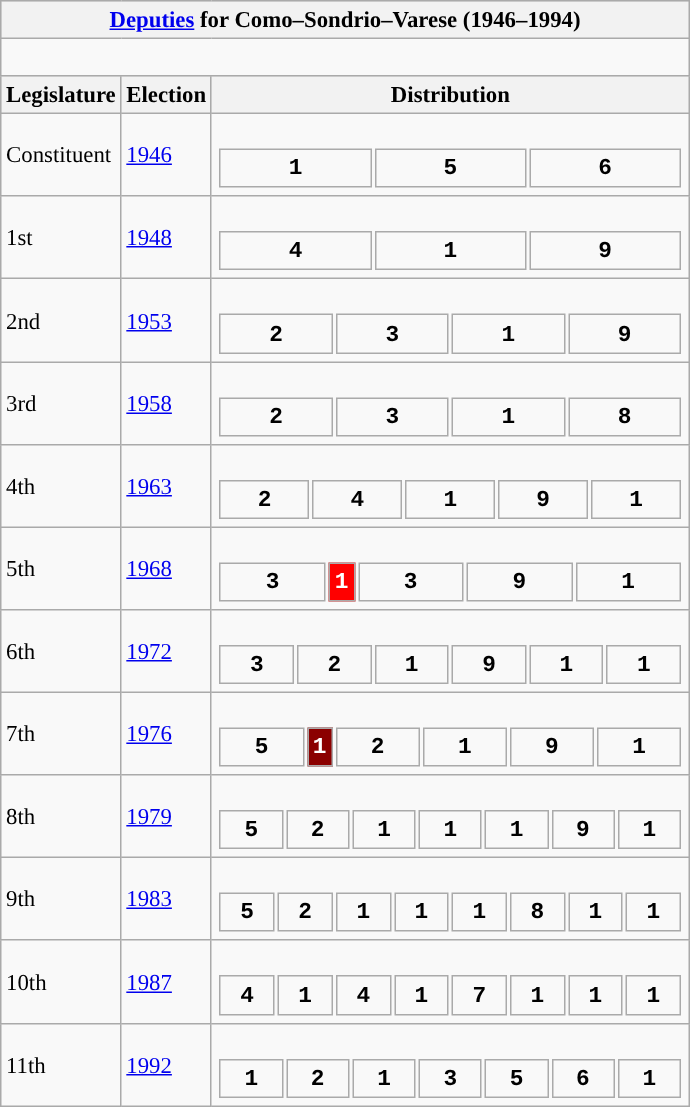<table class="wikitable" style="font-size:95%;">
<tr bgcolor="#CCCCCC">
<th colspan="3"><a href='#'>Deputies</a> for Como–Sondrio–Varese (1946–1994)</th>
</tr>
<tr>
<td colspan="3"><br>















</td>
</tr>
<tr bgcolor="#CCCCCC">
<th>Legislature</th>
<th>Election</th>
<th>Distribution</th>
</tr>
<tr>
<td>Constituent</td>
<td><a href='#'>1946</a></td>
<td><br><table style="width:20.5em; font-size:100%; text-align:center; font-family:Courier New;">
<tr style="font-weight:bold">
<td style="background:">1</td>
<td style="background:">5</td>
<td style="background:">6</td>
</tr>
</table>
</td>
</tr>
<tr>
<td>1st</td>
<td><a href='#'>1948</a></td>
<td><br><table style="width:20.5em; font-size:100%; text-align:center; font-family:Courier New;">
<tr style="font-weight:bold">
<td style="background:">4</td>
<td style="background:">1</td>
<td style="background:">9</td>
</tr>
</table>
</td>
</tr>
<tr>
<td>2nd</td>
<td><a href='#'>1953</a></td>
<td><br><table style="width:20.5em; font-size:100%; text-align:center; font-family:Courier New;">
<tr style="font-weight:bold">
<td style="background:">2</td>
<td style="background:">3</td>
<td style="background:">1</td>
<td style="background:">9</td>
</tr>
</table>
</td>
</tr>
<tr>
<td>3rd</td>
<td><a href='#'>1958</a></td>
<td><br><table style="width:20.5em; font-size:100%; text-align:center; font-family:Courier New;">
<tr style="font-weight:bold">
<td style="background:">2</td>
<td style="background:">3</td>
<td style="background:">1</td>
<td style="background:">8</td>
</tr>
</table>
</td>
</tr>
<tr>
<td>4th</td>
<td><a href='#'>1963</a></td>
<td><br><table style="width:20.5em; font-size:100%; text-align:center; font-family:Courier New;">
<tr style="font-weight:bold">
<td style="background:">2</td>
<td style="background:">4</td>
<td style="background:">1</td>
<td style="background:">9</td>
<td style="background:">1</td>
</tr>
</table>
</td>
</tr>
<tr>
<td>5th</td>
<td><a href='#'>1968</a></td>
<td><br><table style="width:20.5em; font-size:100%; text-align:center; font-family:Courier New;">
<tr style="font-weight:bold">
<td style="background:">3</td>
<td style="background:red; width:5.88%; color:white;">1</td>
<td style="background:">3</td>
<td style="background:">9</td>
<td style="background:">1</td>
</tr>
</table>
</td>
</tr>
<tr>
<td>6th</td>
<td><a href='#'>1972</a></td>
<td><br><table style="width:20.5em; font-size:100%; text-align:center; font-family:Courier New;">
<tr style="font-weight:bold">
<td style="background:">3</td>
<td style="background:">2</td>
<td style="background:">1</td>
<td style="background:">9</td>
<td style="background:">1</td>
<td style="background:">1</td>
</tr>
</table>
</td>
</tr>
<tr>
<td>7th</td>
<td><a href='#'>1976</a></td>
<td><br><table style="width:20.5em; font-size:100%; text-align:center; font-family:Courier New;">
<tr style="font-weight:bold">
<td style="background:">5</td>
<td style="background:darkred; width:5.26%; color:white;">1</td>
<td style="background:">2</td>
<td style="background:">1</td>
<td style="background:">9</td>
<td style="background:">1</td>
</tr>
</table>
</td>
</tr>
<tr>
<td>8th</td>
<td><a href='#'>1979</a></td>
<td><br><table style="width:20.5em; font-size:100%; text-align:center; font-family:Courier New;">
<tr style="font-weight:bold">
<td style="background:">5</td>
<td style="background:">2</td>
<td style="background:">1</td>
<td style="background:">1</td>
<td style="background:">1</td>
<td style="background:">9</td>
<td style="background:">1</td>
</tr>
</table>
</td>
</tr>
<tr>
<td>9th</td>
<td><a href='#'>1983</a></td>
<td><br><table style="width:20.5em; font-size:100%; text-align:center; font-family:Courier New;">
<tr style="font-weight:bold">
<td style="background:">5</td>
<td style="background:">2</td>
<td style="background:">1</td>
<td style="background:">1</td>
<td style="background:">1</td>
<td style="background:">8</td>
<td style="background:">1</td>
<td style="background:">1</td>
</tr>
</table>
</td>
</tr>
<tr>
<td>10th</td>
<td><a href='#'>1987</a></td>
<td><br><table style="width:20.5em; font-size:100%; text-align:center; font-family:Courier New;">
<tr style="font-weight:bold">
<td style="background:">4</td>
<td style="background:">1</td>
<td style="background:">4</td>
<td style="background:">1</td>
<td style="background:">7</td>
<td style="background:">1</td>
<td style="background:">1</td>
<td style="background:">1</td>
</tr>
</table>
</td>
</tr>
<tr>
<td>11th</td>
<td><a href='#'>1992</a></td>
<td><br><table style="width:20.5em; font-size:100%; text-align:center; font-family:Courier New;">
<tr style="font-weight:bold">
<td style="background:">1</td>
<td style="background:">2</td>
<td style="background:">1</td>
<td style="background:">3</td>
<td style="background:">5</td>
<td style="background:">6</td>
<td style="background:">1</td>
</tr>
</table>
</td>
</tr>
</table>
